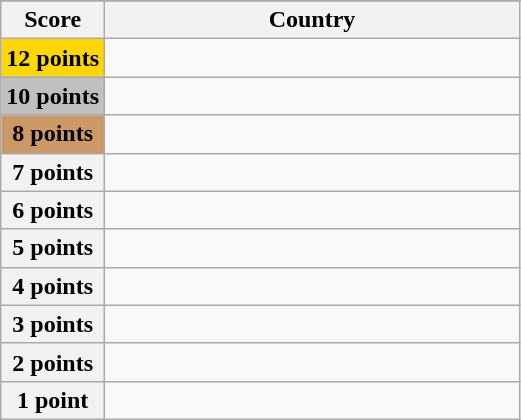<table class="wikitable">
<tr>
</tr>
<tr>
<th scope="col" width="20%">Score</th>
<th scope="col">Country</th>
</tr>
<tr>
<th scope="row" style="background:gold">12 points</th>
<td></td>
</tr>
<tr>
<th scope="row" style="background:silver">10 points</th>
<td></td>
</tr>
<tr>
<th scope="row" style="background:#CC9966">8 points</th>
<td></td>
</tr>
<tr>
<th scope="row">7 points</th>
<td></td>
</tr>
<tr>
<th scope="row">6 points</th>
<td></td>
</tr>
<tr>
<th scope="row">5 points</th>
<td></td>
</tr>
<tr>
<th scope="row">4 points</th>
<td></td>
</tr>
<tr>
<th scope="row">3 points</th>
<td></td>
</tr>
<tr>
<th scope="row">2 points</th>
<td></td>
</tr>
<tr>
<th scope="row">1 point</th>
<td></td>
</tr>
</table>
